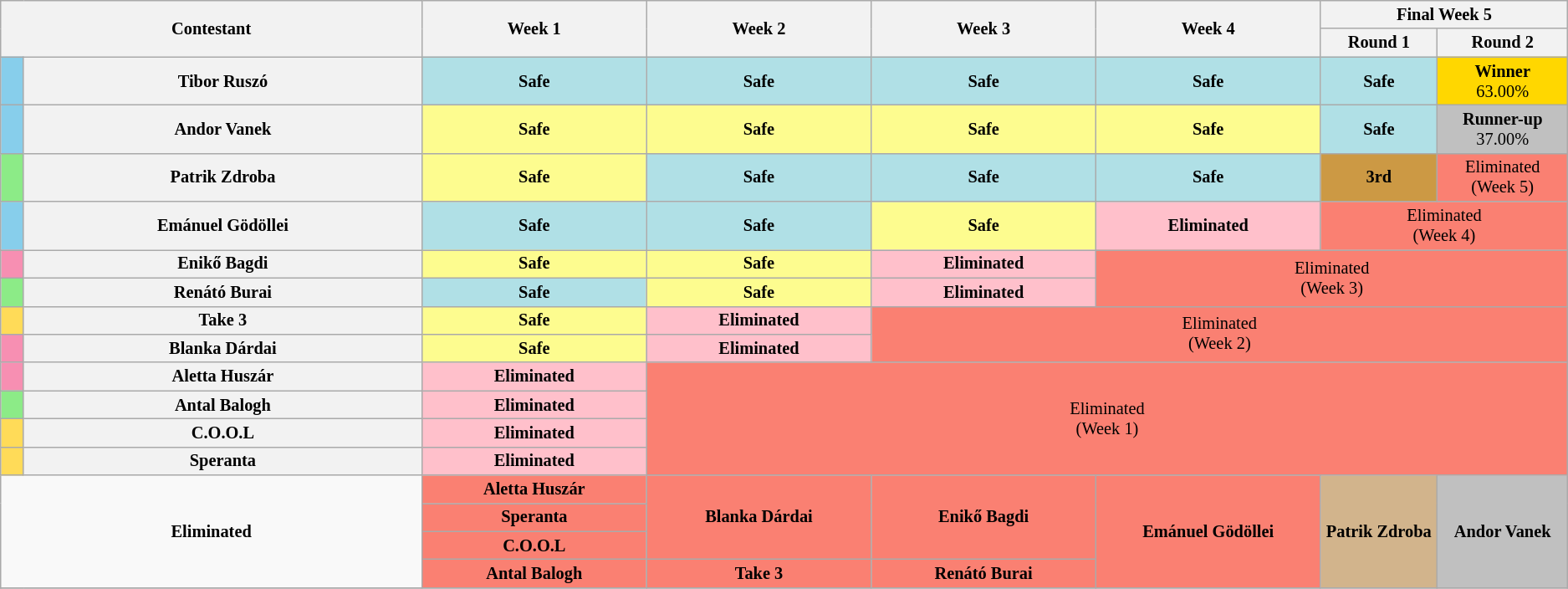<table class="wikitable" style="text-align:center; font-size:85%">
<tr>
<th style="width:15%" rowspan=2  colspan=2>Contestant</th>
<th style="width:8%" rowspan=2 scope="col">Week 1</th>
<th style="width:8%" rowspan=2 scope="col">Week 2</th>
<th style="width:8%" rowspan=2 scope="col">Week 3</th>
<th style="width:8%" rowspan=2 scope="col">Week 4</th>
<th style="width:8%" colspan=2 scope="col">Final Week 5</th>
</tr>
<tr>
<th>Round 1</th>
<th>Round 2</th>
</tr>
<tr>
<th style="background:#87ceeb"></th>
<th>Tibor Ruszó</th>
<td bgcolor="#B0E0E6"><strong>Safe</strong></td>
<td bgcolor="#B0E0E6"><strong>Safe</strong></td>
<td bgcolor="#B0E0E6"><strong>Safe</strong></td>
<td bgcolor="#B0E0E6"><strong>Safe</strong></td>
<td bgcolor="#B0E0E6"><strong>Safe</strong></td>
<td bgcolor="Gold"><strong>Winner</strong><br>63.00%</td>
</tr>
<tr>
<th style="background:#87ceeb"></th>
<th>Andor Vanek</th>
<td bgcolor="#fdfc8f"><strong>Safe</strong></td>
<td bgcolor="#fdfc8f"><strong>Safe</strong></td>
<td bgcolor="#fdfc8f"><strong>Safe</strong></td>
<td bgcolor="#fdfc8f"><strong>Safe</strong></td>
<td bgcolor="#B0E0E6"><strong>Safe</strong></td>
<td bgcolor="Silver"><strong>Runner-up</strong><br>37.00%</td>
</tr>
<tr>
<th style="background:#8ceb87;"></th>
<th>Patrik Zdroba</th>
<td bgcolor="#fdfc8f"><strong>Safe</strong></td>
<td bgcolor="#B0E0E6"><strong>Safe</strong></td>
<td bgcolor="#B0E0E6"><strong>Safe</strong></td>
<td bgcolor="#B0E0E6"><strong>Safe</strong></td>
<td bgcolor="#C94"><strong>3rd</strong></td>
<td colspan="5" rowspan="1" style="background:salmon;">Eliminated<br>(Week 5)</td>
</tr>
<tr>
<th style="background:#87ceeb"></th>
<th>Emánuel Gödöllei</th>
<td bgcolor="#B0E0E6"><strong>Safe</strong></td>
<td bgcolor="#B0E0E6"><strong>Safe</strong></td>
<td bgcolor="#fdfc8f"><strong>Safe</strong></td>
<td bgcolor="pink"><strong>Eliminated</strong></td>
<td colspan="4" rowspan="1" style="background:salmon;">Eliminated<br>(Week 4)</td>
</tr>
<tr>
<th style="background:#f78fb2;"></th>
<th>Enikő Bagdi</th>
<td bgcolor="#fdfc8f"><strong>Safe</strong></td>
<td bgcolor="#fdfc8f"><strong>Safe</strong></td>
<td bgcolor="pink"><strong>Eliminated</strong></td>
<td colspan="3" rowspan="2" style="background:salmon;">Eliminated<br>(Week 3)</td>
</tr>
<tr>
<th style="background:#8ceb87;"></th>
<th>Renátó Burai</th>
<td bgcolor="#B0E0E6"><strong>Safe</strong></td>
<td bgcolor="#fdfc8f"><strong>Safe</strong></td>
<td bgcolor="pink"><strong>Eliminated</strong></td>
</tr>
<tr>
<th style="background:#ffdb58;"></th>
<th>Take 3</th>
<td bgcolor="#fdfc8f"><strong>Safe</strong></td>
<td bgcolor="pink"><strong>Eliminated</strong></td>
<td colspan="4" rowspan="2" style="background:salmon;">Eliminated<br>(Week 2)</td>
</tr>
<tr>
<th style="background:#f78fb2;"></th>
<th>Blanka Dárdai</th>
<td bgcolor="#fdfc8f"><strong>Safe</strong></td>
<td bgcolor="pink"><strong>Eliminated</strong></td>
</tr>
<tr>
<th style="background:#f78fb2;"></th>
<th>Aletta Huszár</th>
<td bgcolor="pink"><strong>Eliminated</strong></td>
<td colspan="5" rowspan="4" style="background:salmon;">Eliminated<br>(Week 1)</td>
</tr>
<tr>
<th style="background:#8ceb87;"></th>
<th>Antal Balogh</th>
<td bgcolor="pink"><strong>Eliminated</strong></td>
</tr>
<tr>
<th style="background:#ffdb58;"></th>
<th>C.O.O.L</th>
<td bgcolor="pink"><strong>Eliminated</strong></td>
</tr>
<tr>
<th style="background:#ffdb58;"></th>
<th>Speranta</th>
<td bgcolor="pink"><strong>Eliminated</strong></td>
</tr>
<tr>
<td rowspan=4 colspan=2><strong>Eliminated</strong></td>
<td style="background:salmon;"><strong>Aletta Huszár</strong></td>
<td style="background:salmon;" rowspan="3"><strong>Blanka Dárdai</strong></td>
<td style="background:salmon;" rowspan="3"><strong>Enikő Bagdi</strong></td>
<td style="background:salmon;" rowspan="4"><strong>Emánuel Gödöllei</strong></td>
<td style="background:tan;" rowspan="4"><strong>Patrik Zdroba</strong></td>
<td style="background:silver;" rowspan="4"><strong>Andor Vanek</strong></td>
</tr>
<tr>
<td style="background:salmon;"><strong>Speranta</strong></td>
</tr>
<tr>
<td style="background:salmon;"><strong>C.O.O.L</strong></td>
</tr>
<tr>
<td style="background:salmon;"><strong>Antal Balogh</strong></td>
<td style="background:salmon;"><strong>Take 3</strong></td>
<td style="background:salmon;"><strong>Renátó Burai</strong></td>
</tr>
<tr>
</tr>
</table>
